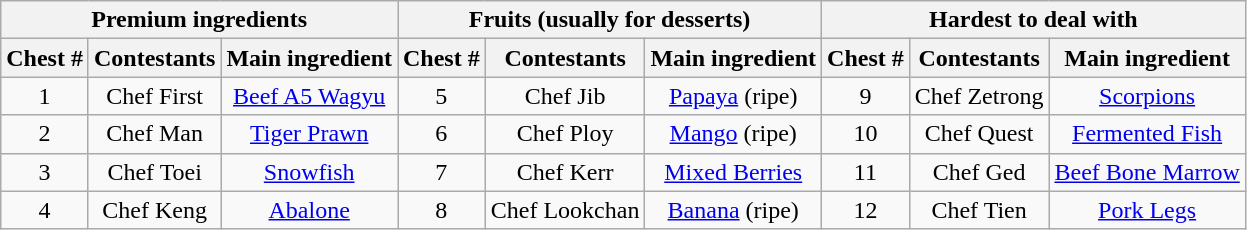<table class="wikitable" style="text-align:center">
<tr>
<th colspan="3"><strong>Premium ingredients</strong></th>
<th colspan="3"><strong>Fruits (usually for desserts)</strong></th>
<th colspan="3"><strong>Hardest to deal with</strong></th>
</tr>
<tr>
<th>Chest #</th>
<th>Contestants</th>
<th>Main ingredient</th>
<th>Chest #</th>
<th>Contestants</th>
<th>Main ingredient</th>
<th>Chest #</th>
<th>Contestants</th>
<th>Main ingredient</th>
</tr>
<tr>
<td>1</td>
<td>Chef First</td>
<td><a href='#'>Beef A5 Wagyu</a></td>
<td>5</td>
<td>Chef Jib</td>
<td><a href='#'>Papaya</a> (ripe)</td>
<td>9</td>
<td>Chef Zetrong</td>
<td><a href='#'>Scorpions</a></td>
</tr>
<tr>
<td>2</td>
<td>Chef Man</td>
<td><a href='#'>Tiger Prawn</a></td>
<td>6</td>
<td>Chef Ploy</td>
<td><a href='#'>Mango</a> (ripe)</td>
<td>10</td>
<td>Chef Quest</td>
<td><a href='#'>Fermented Fish</a></td>
</tr>
<tr>
<td>3</td>
<td>Chef Toei</td>
<td><a href='#'>Snowfish</a></td>
<td>7</td>
<td>Chef Kerr</td>
<td><a href='#'>Mixed Berries</a></td>
<td>11</td>
<td>Chef Ged</td>
<td><a href='#'>Beef Bone Marrow</a></td>
</tr>
<tr>
<td>4</td>
<td>Chef Keng</td>
<td><a href='#'>Abalone</a></td>
<td>8</td>
<td>Chef Lookchan</td>
<td><a href='#'>Banana</a> (ripe)</td>
<td>12</td>
<td>Chef Tien</td>
<td><a href='#'>Pork Legs</a></td>
</tr>
</table>
